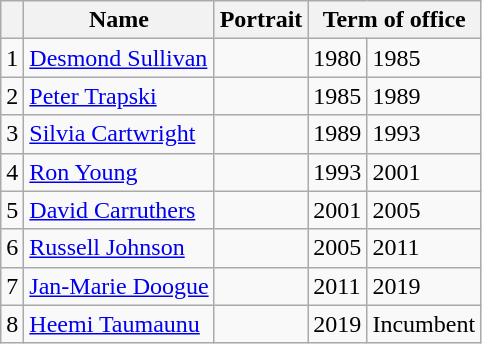<table class="wikitable">
<tr>
<th></th>
<th>Name</th>
<th>Portrait</th>
<th colspan=2>Term of office</th>
</tr>
<tr>
<td align="center">1</td>
<td><a href='#'>Desmond Sullivan</a></td>
<td></td>
<td>1980</td>
<td>1985</td>
</tr>
<tr>
<td align="center">2</td>
<td><a href='#'>Peter Trapski</a></td>
<td></td>
<td>1985</td>
<td>1989</td>
</tr>
<tr>
<td align="center">3</td>
<td><a href='#'>Silvia Cartwright</a></td>
<td></td>
<td>1989</td>
<td>1993</td>
</tr>
<tr>
<td align="center">4</td>
<td><a href='#'>Ron Young</a></td>
<td></td>
<td>1993</td>
<td>2001</td>
</tr>
<tr>
<td align="center">5</td>
<td><a href='#'>David Carruthers</a></td>
<td></td>
<td>2001</td>
<td>2005</td>
</tr>
<tr>
<td align="center">6</td>
<td><a href='#'>Russell Johnson</a></td>
<td></td>
<td>2005</td>
<td>2011</td>
</tr>
<tr>
<td align="center">7</td>
<td><a href='#'>Jan-Marie Doogue</a></td>
<td></td>
<td>2011</td>
<td>2019</td>
</tr>
<tr>
<td align="center">8</td>
<td><a href='#'>Heemi Taumaunu</a></td>
<td></td>
<td>2019</td>
<td>Incumbent</td>
</tr>
</table>
